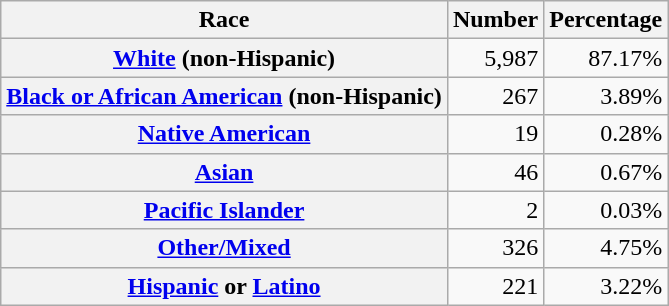<table class="wikitable" style="text-align:right">
<tr>
<th scope="col">Race</th>
<th scope="col">Number</th>
<th scope="col">Percentage</th>
</tr>
<tr>
<th scope="row"><a href='#'>White</a> (non-Hispanic)</th>
<td>5,987</td>
<td>87.17%</td>
</tr>
<tr>
<th scope="row"><a href='#'>Black or African American</a> (non-Hispanic)</th>
<td>267</td>
<td>3.89%</td>
</tr>
<tr>
<th scope="row"><a href='#'>Native American</a></th>
<td>19</td>
<td>0.28%</td>
</tr>
<tr>
<th scope="row"><a href='#'>Asian</a></th>
<td>46</td>
<td>0.67%</td>
</tr>
<tr>
<th scope="row"><a href='#'>Pacific Islander</a></th>
<td>2</td>
<td>0.03%</td>
</tr>
<tr>
<th scope="row"><a href='#'>Other/Mixed</a></th>
<td>326</td>
<td>4.75%</td>
</tr>
<tr>
<th scope="row"><a href='#'>Hispanic</a> or <a href='#'>Latino</a></th>
<td>221</td>
<td>3.22%</td>
</tr>
</table>
